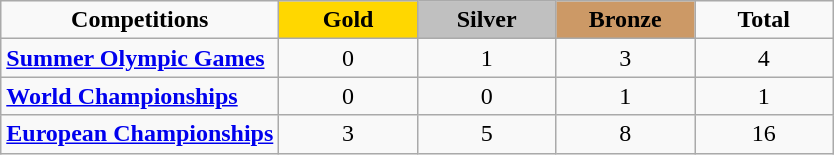<table class="wikitable sortable" style="text-align:center">
<tr>
<td><strong>Competitions</strong></td>
<td width=85 align=center bgcolor=gold> <strong>Gold</strong></td>
<td width=85 align=center bgcolor=silver> <strong>Silver</strong></td>
<td width=85 align=center bgcolor=cc9966> <strong>Bronze</strong></td>
<td width=85 align=center><strong>Total</strong></td>
</tr>
<tr>
<td align=left><strong><a href='#'>Summer Olympic Games</a></strong></td>
<td>0</td>
<td>1</td>
<td>3</td>
<td>4</td>
</tr>
<tr>
<td align=left><strong><a href='#'>World Championships</a></strong></td>
<td>0</td>
<td>0</td>
<td>1</td>
<td>1</td>
</tr>
<tr>
<td align=left><strong><a href='#'>European Championships</a></strong></td>
<td>3</td>
<td>5</td>
<td>8</td>
<td>16</td>
</tr>
</table>
